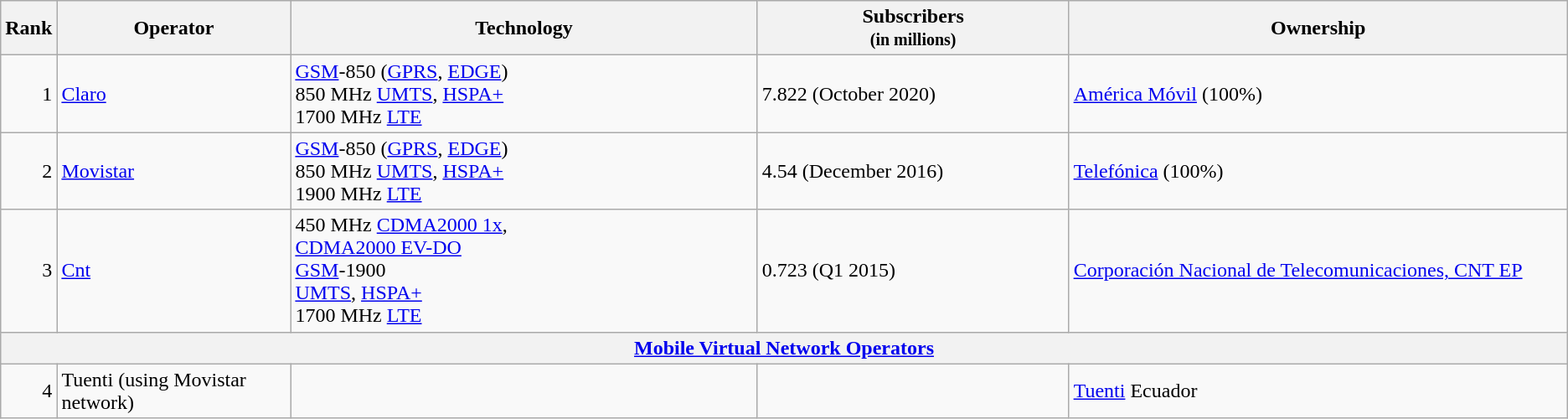<table class="wikitable">
<tr>
<th style="width:3%;">Rank</th>
<th style="width:15%;">Operator</th>
<th style="width:30%;">Technology</th>
<th style="width:20%;">Subscribers<br><small>(in millions)</small></th>
<th style="width:32%;">Ownership</th>
</tr>
<tr>
<td align=right>1</td>
<td><a href='#'>Claro</a></td>
<td><a href='#'>GSM</a>-850 (<a href='#'>GPRS</a>, <a href='#'>EDGE</a>)<br>850 MHz <a href='#'>UMTS</a>, <a href='#'>HSPA+</a> <br>1700 MHz <a href='#'>LTE</a></td>
<td>7.822 (October 2020)</td>
<td><a href='#'>América Móvil</a> (100%)</td>
</tr>
<tr>
<td align=right>2</td>
<td><a href='#'>Movistar</a></td>
<td><a href='#'>GSM</a>-850 (<a href='#'>GPRS</a>, <a href='#'>EDGE</a>)<br>850 MHz <a href='#'>UMTS</a>, <a href='#'>HSPA+</a> <br>1900 MHz <a href='#'>LTE</a></td>
<td>4.54 (December 2016)</td>
<td><a href='#'>Telefónica</a> (100%)</td>
</tr>
<tr>
<td align=right>3</td>
<td><a href='#'>Cnt</a></td>
<td>450 MHz <a href='#'>CDMA2000 1x</a>,<br><a href='#'>CDMA2000 EV-DO</a><br> <a href='#'>GSM</a>-1900<br><a href='#'>UMTS</a>, <a href='#'>HSPA+</a><br>1700 MHz <a href='#'>LTE</a></td>
<td>0.723 (Q1 2015)</td>
<td><a href='#'>Corporación Nacional de Telecomunicaciones, CNT EP</a></td>
</tr>
<tr>
<th colspan="5" style="text-align:center;"><a href='#'>Mobile Virtual Network Operators</a></th>
</tr>
<tr>
<td align=right>4</td>
<td>Tuenti (using Movistar network)</td>
<td></td>
<td></td>
<td><a href='#'>Tuenti</a> Ecuador</td>
</tr>
</table>
